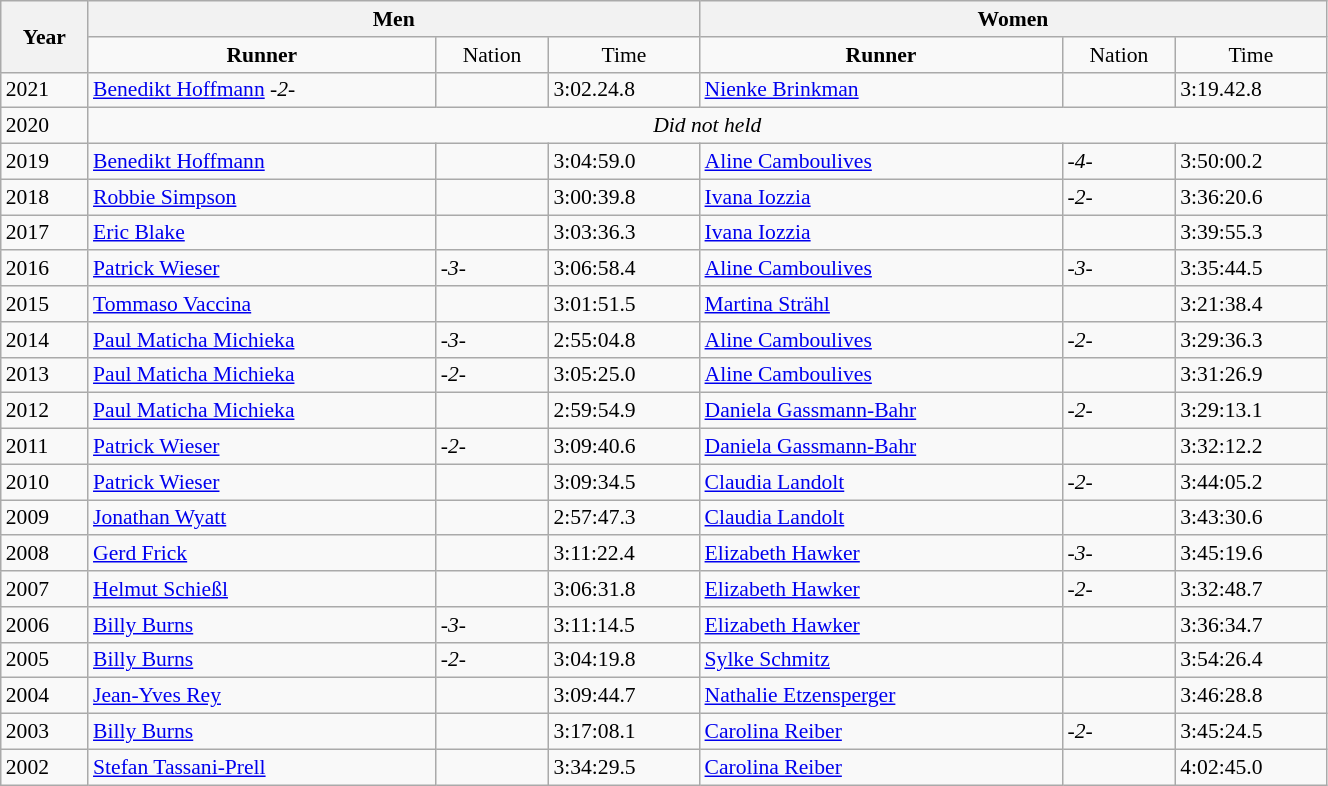<table class="wikitable" width=70% style="font-size:90%; text-align:left;">
<tr>
<th rowspan=2>Year</th>
<th colspan=3>Men</th>
<th colspan=3>Women</th>
</tr>
<tr>
<td align=center><strong>Runner</strong></td>
<td align=center>Nation</td>
<td align=center>Time</td>
<td align=center><strong>Runner</strong></td>
<td align=center>Nation</td>
<td align=center>Time</td>
</tr>
<tr>
<td>2021</td>
<td><a href='#'>Benedikt Hoffmann</a> <em>-2-</em></td>
<td></td>
<td>3:02.24.8</td>
<td><a href='#'>Nienke Brinkman</a></td>
<td> </td>
<td>3:19.42.8</td>
</tr>
<tr>
<td>2020</td>
<td align="center" colspan=6><em>Did not held</em></td>
</tr>
<tr>
<td>2019</td>
<td><a href='#'>Benedikt Hoffmann</a></td>
<td></td>
<td>3:04:59.0</td>
<td><a href='#'>Aline Camboulives</a></td>
<td> <em>-4-</em></td>
<td>3:50:00.2</td>
</tr>
<tr>
<td>2018</td>
<td><a href='#'>Robbie Simpson</a></td>
<td></td>
<td>3:00:39.8</td>
<td><a href='#'>Ivana Iozzia</a></td>
<td> <em>-2-</em></td>
<td>3:36:20.6</td>
</tr>
<tr>
<td>2017</td>
<td><a href='#'>Eric Blake</a></td>
<td></td>
<td>3:03:36.3</td>
<td><a href='#'>Ivana Iozzia</a></td>
<td></td>
<td>3:39:55.3</td>
</tr>
<tr>
<td>2016</td>
<td><a href='#'>Patrick Wieser</a></td>
<td> <em>-3-</em></td>
<td>3:06:58.4</td>
<td><a href='#'>Aline Camboulives</a></td>
<td> <em>-3-</em></td>
<td>3:35:44.5</td>
</tr>
<tr>
<td>2015</td>
<td><a href='#'>Tommaso Vaccina</a></td>
<td></td>
<td>3:01:51.5</td>
<td><a href='#'>Martina Strähl</a></td>
<td></td>
<td>3:21:38.4</td>
</tr>
<tr>
<td>2014</td>
<td><a href='#'>Paul Maticha Michieka</a></td>
<td> <em>-3-</em></td>
<td>2:55:04.8</td>
<td><a href='#'>Aline Camboulives</a></td>
<td> <em>-2-</em></td>
<td>3:29:36.3</td>
</tr>
<tr>
<td>2013</td>
<td><a href='#'>Paul Maticha Michieka</a></td>
<td> <em>-2-</em></td>
<td>3:05:25.0</td>
<td><a href='#'>Aline Camboulives</a></td>
<td></td>
<td>3:31:26.9</td>
</tr>
<tr>
<td>2012</td>
<td><a href='#'>Paul Maticha Michieka</a></td>
<td></td>
<td>2:59:54.9</td>
<td><a href='#'>Daniela Gassmann-Bahr</a></td>
<td> <em>-2-</em></td>
<td>3:29:13.1</td>
</tr>
<tr>
<td>2011</td>
<td><a href='#'>Patrick Wieser</a></td>
<td> <em>-2-</em></td>
<td>3:09:40.6</td>
<td><a href='#'>Daniela Gassmann-Bahr</a></td>
<td></td>
<td>3:32:12.2</td>
</tr>
<tr>
<td>2010</td>
<td><a href='#'>Patrick Wieser</a></td>
<td></td>
<td>3:09:34.5</td>
<td><a href='#'>Claudia Landolt</a></td>
<td> <em>-2-</em></td>
<td>3:44:05.2</td>
</tr>
<tr>
<td>2009</td>
<td><a href='#'>Jonathan Wyatt</a></td>
<td></td>
<td>2:57:47.3</td>
<td><a href='#'>Claudia Landolt</a></td>
<td></td>
<td>3:43:30.6</td>
</tr>
<tr>
<td>2008</td>
<td><a href='#'>Gerd Frick</a></td>
<td></td>
<td>3:11:22.4</td>
<td><a href='#'>Elizabeth Hawker</a></td>
<td> <em>-3-</em></td>
<td>3:45:19.6</td>
</tr>
<tr>
<td>2007</td>
<td><a href='#'>Helmut Schießl</a></td>
<td></td>
<td>3:06:31.8</td>
<td><a href='#'>Elizabeth Hawker</a></td>
<td> <em>-2-</em></td>
<td>3:32:48.7</td>
</tr>
<tr>
<td>2006</td>
<td><a href='#'>Billy Burns</a></td>
<td> <em>-3-</em></td>
<td>3:11:14.5</td>
<td><a href='#'>Elizabeth Hawker</a></td>
<td></td>
<td>3:36:34.7</td>
</tr>
<tr>
<td>2005</td>
<td><a href='#'>Billy Burns</a></td>
<td> <em>-2-</em></td>
<td>3:04:19.8</td>
<td><a href='#'>Sylke Schmitz</a></td>
<td></td>
<td>3:54:26.4</td>
</tr>
<tr>
<td>2004</td>
<td><a href='#'>Jean-Yves Rey</a></td>
<td></td>
<td>3:09:44.7</td>
<td><a href='#'>Nathalie Etzensperger</a></td>
<td></td>
<td>3:46:28.8</td>
</tr>
<tr>
<td>2003</td>
<td><a href='#'>Billy Burns</a></td>
<td></td>
<td>3:17:08.1</td>
<td><a href='#'>Carolina Reiber</a></td>
<td> <em>-2-</em></td>
<td>3:45:24.5</td>
</tr>
<tr>
<td>2002</td>
<td><a href='#'>Stefan Tassani-Prell</a></td>
<td></td>
<td>3:34:29.5</td>
<td><a href='#'>Carolina Reiber</a></td>
<td></td>
<td>4:02:45.0</td>
</tr>
</table>
